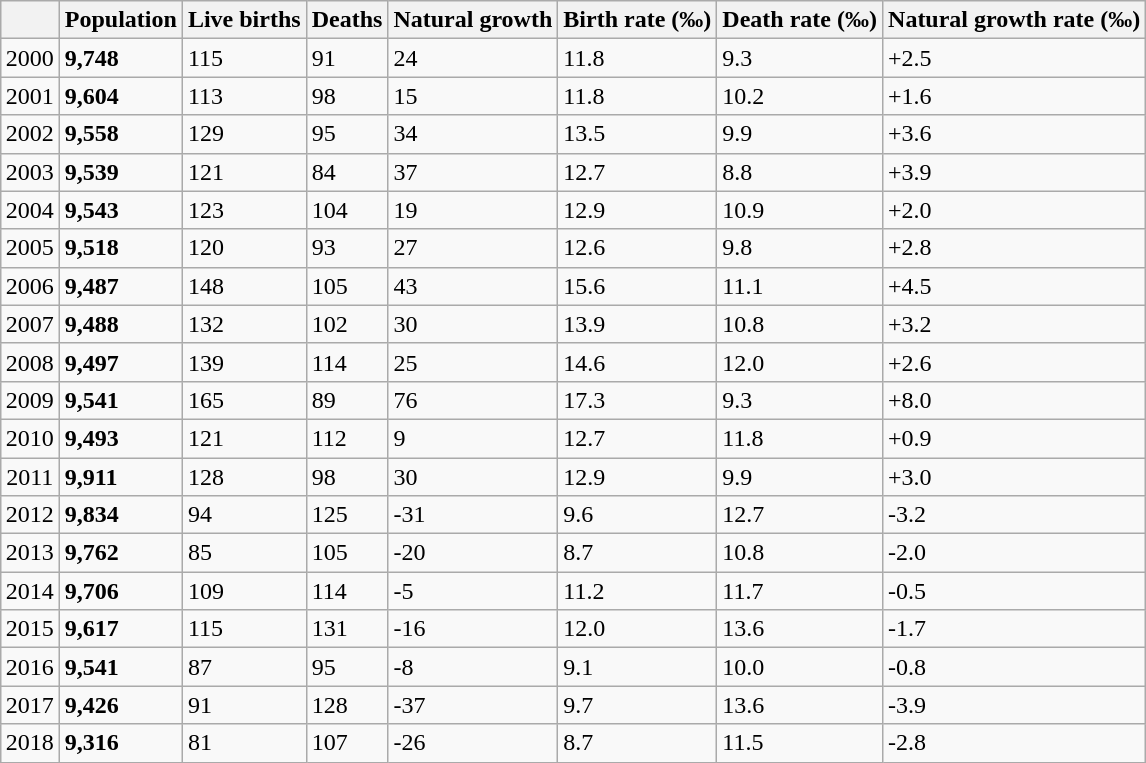<table class="wikitable sortable" style="margin-left:auto;margin-right:auto" style="text-align:right;">
<tr>
<th></th>
<th align="center">Population</th>
<th align="center">Live births</th>
<th align="center">Deaths</th>
<th align="center">Natural growth</th>
<th align="center">Birth rate (‰)</th>
<th align="center">Death rate (‰)</th>
<th align="center">Natural growth rate (‰)</th>
</tr>
<tr>
<td align="center">2000</td>
<td><strong>9,748</strong></td>
<td>115</td>
<td>91</td>
<td>24</td>
<td>11.8</td>
<td>9.3</td>
<td>+2.5</td>
</tr>
<tr>
<td align="center">2001</td>
<td><strong>9,604 </strong></td>
<td>113</td>
<td>98</td>
<td>15</td>
<td>11.8</td>
<td>10.2</td>
<td>+1.6</td>
</tr>
<tr>
<td align="center">2002</td>
<td><strong>9,558</strong></td>
<td>129</td>
<td>95</td>
<td>34</td>
<td>13.5</td>
<td>9.9</td>
<td>+3.6</td>
</tr>
<tr>
<td align="center">2003</td>
<td><strong>9,539 </strong></td>
<td>121</td>
<td>84</td>
<td>37</td>
<td>12.7</td>
<td>8.8</td>
<td>+3.9</td>
</tr>
<tr>
<td align="center">2004</td>
<td><strong>9,543</strong></td>
<td>123</td>
<td>104</td>
<td>19</td>
<td>12.9</td>
<td>10.9</td>
<td>+2.0</td>
</tr>
<tr>
<td align="center">2005</td>
<td><strong>9,518</strong></td>
<td>120</td>
<td>93</td>
<td>27</td>
<td>12.6</td>
<td>9.8</td>
<td>+2.8</td>
</tr>
<tr>
<td align="center">2006</td>
<td><strong>9,487 </strong></td>
<td>148</td>
<td>105</td>
<td>43</td>
<td>15.6</td>
<td>11.1</td>
<td>+4.5</td>
</tr>
<tr>
<td align="center">2007</td>
<td><strong>9,488</strong></td>
<td>132</td>
<td>102</td>
<td>30</td>
<td>13.9</td>
<td>10.8</td>
<td>+3.2</td>
</tr>
<tr>
<td align="center">2008</td>
<td><strong>9,497</strong></td>
<td>139</td>
<td>114</td>
<td>25</td>
<td>14.6</td>
<td>12.0</td>
<td>+2.6</td>
</tr>
<tr>
<td align="center">2009</td>
<td><strong>9,541</strong></td>
<td>165</td>
<td>89</td>
<td>76</td>
<td>17.3</td>
<td>9.3</td>
<td>+8.0</td>
</tr>
<tr>
<td align="center">2010</td>
<td><strong>9,493 </strong></td>
<td>121</td>
<td>112</td>
<td>9</td>
<td>12.7</td>
<td>11.8</td>
<td>+0.9</td>
</tr>
<tr>
<td align="center">2011</td>
<td><strong>9,911</strong></td>
<td>128</td>
<td>98</td>
<td>30</td>
<td>12.9</td>
<td>9.9</td>
<td>+3.0</td>
</tr>
<tr>
<td align="center">2012</td>
<td><strong>9,834</strong></td>
<td>94</td>
<td>125</td>
<td>-31</td>
<td>9.6</td>
<td>12.7</td>
<td>-3.2</td>
</tr>
<tr>
<td align="center">2013</td>
<td><strong>9,762</strong></td>
<td>85</td>
<td>105</td>
<td>-20</td>
<td>8.7</td>
<td>10.8</td>
<td>-2.0</td>
</tr>
<tr>
<td align="center">2014</td>
<td><strong>9,706 </strong></td>
<td>109</td>
<td>114</td>
<td>-5</td>
<td>11.2</td>
<td>11.7</td>
<td>-0.5</td>
</tr>
<tr>
<td align="center">2015</td>
<td><strong>9,617</strong></td>
<td>115</td>
<td>131</td>
<td>-16</td>
<td>12.0</td>
<td>13.6</td>
<td>-1.7</td>
</tr>
<tr>
<td align="center">2016</td>
<td><strong>9,541</strong></td>
<td>87</td>
<td>95</td>
<td>-8</td>
<td>9.1</td>
<td>10.0</td>
<td>-0.8</td>
</tr>
<tr>
<td align="center">2017</td>
<td><strong>9,426</strong></td>
<td>91</td>
<td>128</td>
<td>-37</td>
<td>9.7</td>
<td>13.6</td>
<td>-3.9</td>
</tr>
<tr>
<td align="center">2018</td>
<td><strong>9,316</strong></td>
<td>81</td>
<td>107</td>
<td>-26</td>
<td>8.7</td>
<td>11.5</td>
<td>-2.8</td>
</tr>
</table>
